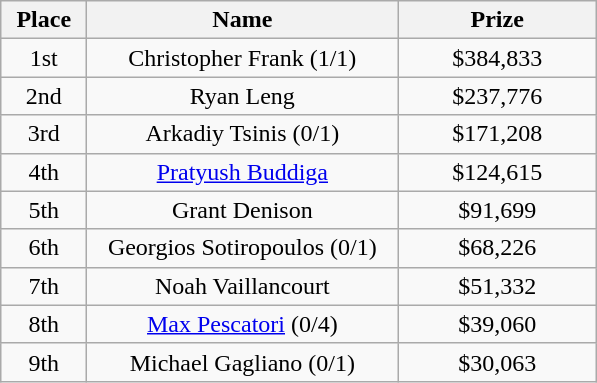<table class="wikitable">
<tr>
<th width="50">Place</th>
<th width="200">Name</th>
<th width="125">Prize</th>
</tr>
<tr>
<td align = "center">1st</td>
<td align = "center">Christopher Frank (1/1)</td>
<td align = "center">$384,833</td>
</tr>
<tr>
<td align = "center">2nd</td>
<td align = "center">Ryan Leng</td>
<td align = "center">$237,776</td>
</tr>
<tr>
<td align = "center">3rd</td>
<td align = "center">Arkadiy Tsinis (0/1)</td>
<td align = "center">$171,208</td>
</tr>
<tr>
<td align = "center">4th</td>
<td align = "center"><a href='#'>Pratyush Buddiga</a></td>
<td align = "center">$124,615</td>
</tr>
<tr>
<td align = "center">5th</td>
<td align = "center">Grant Denison</td>
<td align = "center">$91,699</td>
</tr>
<tr>
<td align = "center">6th</td>
<td align = "center">Georgios Sotiropoulos (0/1)</td>
<td align = "center">$68,226</td>
</tr>
<tr>
<td align = "center">7th</td>
<td align = "center">Noah Vaillancourt</td>
<td align = "center">$51,332</td>
</tr>
<tr>
<td align = "center">8th</td>
<td align = "center"><a href='#'>Max Pescatori</a> (0/4)</td>
<td align = "center">$39,060</td>
</tr>
<tr>
<td align = "center">9th</td>
<td align = "center">Michael Gagliano (0/1)</td>
<td align = "center">$30,063</td>
</tr>
</table>
